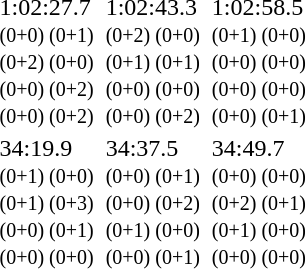<table>
<tr>
<td><br></td>
<td></td>
<td>1:02:27.7<br><small>(0+0) (0+1)<br>(0+2) (0+0)<br>(0+0) (0+2)<br>(0+0) (0+2)</small></td>
<td></td>
<td>1:02:43.3<br><small>(0+2) (0+0)<br>(0+1) (0+1)<br>(0+0) (0+0)<br>(0+0) (0+2)</small></td>
<td></td>
<td>1:02:58.5<br><small>(0+1) (0+0)<br>(0+0) (0+0)<br>(0+0) (0+0)<br>(0+0) (0+1)</small></td>
</tr>
<tr>
<td><br></td>
<td></td>
<td>34:19.9<br><small>(0+1) (0+0)<br>(0+1) (0+3)<br>(0+0) (0+1)<br>(0+0) (0+0)</small></td>
<td></td>
<td>34:37.5<br><small>(0+0) (0+1)<br>(0+0) (0+2)<br>(0+1) (0+0)<br>(0+0) (0+1)</small></td>
<td></td>
<td>34:49.7<br><small>(0+0) (0+0)<br>(0+2) (0+1)<br>(0+1) (0+0)<br>(0+0) (0+0)</small></td>
</tr>
</table>
